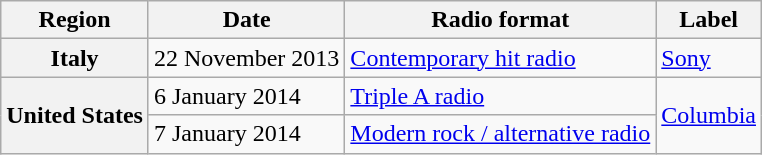<table class="wikitable plainrowheaders">
<tr>
<th scope="col">Region</th>
<th scope="col">Date</th>
<th scope="col">Radio format</th>
<th scope="col">Label</th>
</tr>
<tr>
<th scope="row">Italy</th>
<td>22 November 2013</td>
<td><a href='#'>Contemporary hit radio</a></td>
<td><a href='#'>Sony</a></td>
</tr>
<tr>
<th scope="row" rowspan="2">United States</th>
<td>6 January 2014</td>
<td><a href='#'>Triple A radio</a></td>
<td rowspan="2"><a href='#'>Columbia</a></td>
</tr>
<tr>
<td>7 January 2014</td>
<td><a href='#'>Modern rock / alternative radio</a></td>
</tr>
</table>
